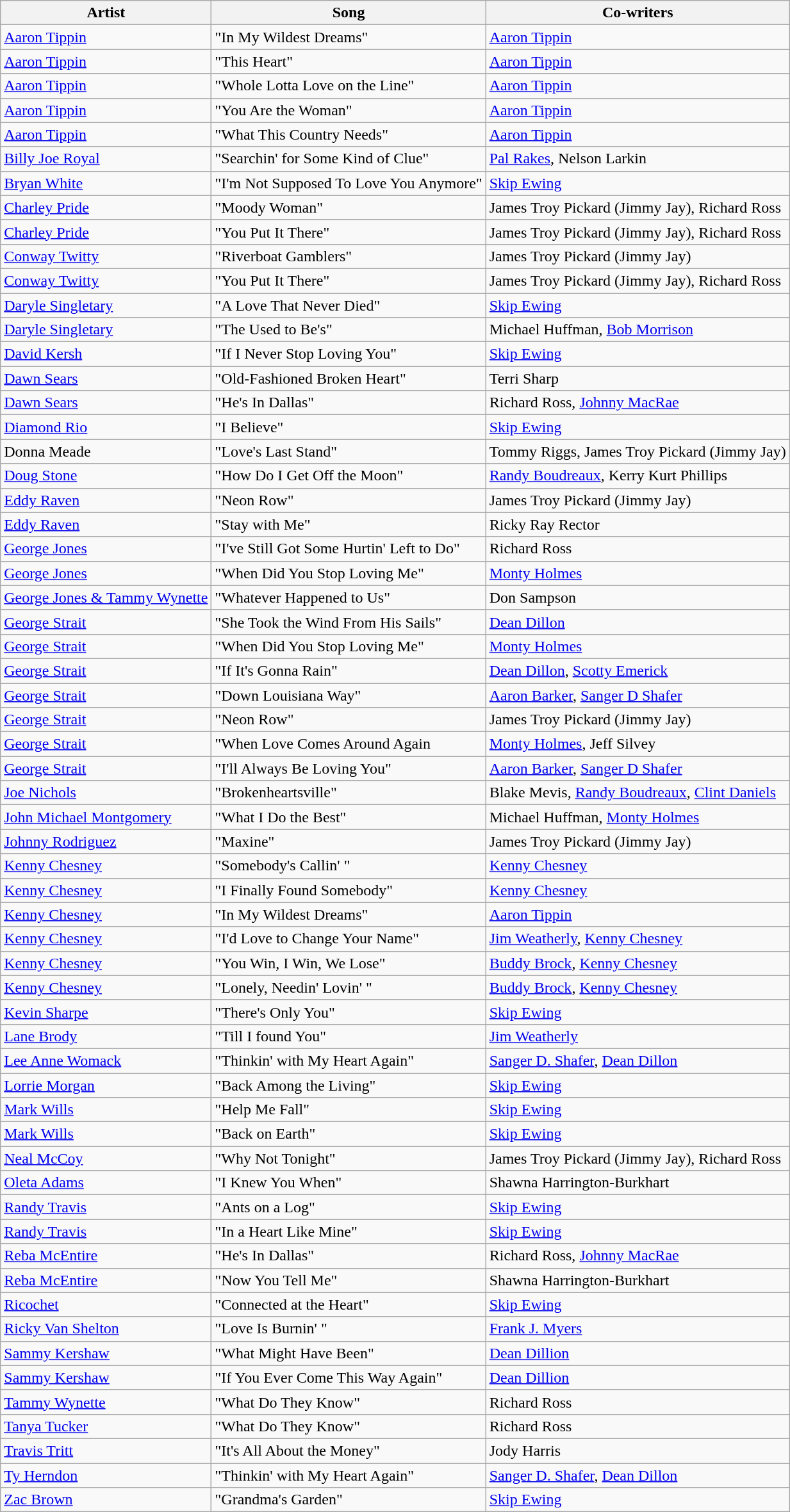<table class="wikitable sortable">
<tr>
<th>Artist</th>
<th>Song</th>
<th>Co-writers</th>
</tr>
<tr>
<td><a href='#'>Aaron Tippin</a></td>
<td>"In My Wildest Dreams"</td>
<td><a href='#'>Aaron Tippin</a></td>
</tr>
<tr>
<td><a href='#'>Aaron Tippin</a></td>
<td>"This Heart"</td>
<td><a href='#'>Aaron Tippin</a></td>
</tr>
<tr>
<td><a href='#'>Aaron Tippin</a></td>
<td>"Whole Lotta Love on the Line"</td>
<td><a href='#'>Aaron Tippin</a></td>
</tr>
<tr>
<td><a href='#'>Aaron Tippin</a></td>
<td>"You Are the Woman"</td>
<td><a href='#'>Aaron Tippin</a></td>
</tr>
<tr>
<td><a href='#'>Aaron Tippin</a></td>
<td>"What This Country Needs"</td>
<td><a href='#'>Aaron Tippin</a></td>
</tr>
<tr>
<td><a href='#'>Billy Joe Royal</a></td>
<td>"Searchin' for Some Kind of Clue"</td>
<td><a href='#'>Pal Rakes</a>, Nelson Larkin</td>
</tr>
<tr>
<td><a href='#'>Bryan White</a></td>
<td>"I'm Not Supposed To Love You Anymore"</td>
<td><a href='#'>Skip Ewing</a></td>
</tr>
<tr>
<td><a href='#'>Charley Pride</a></td>
<td>"Moody Woman"</td>
<td>James Troy Pickard (Jimmy Jay), Richard Ross</td>
</tr>
<tr>
<td><a href='#'>Charley Pride</a></td>
<td>"You Put It There"</td>
<td>James Troy Pickard (Jimmy Jay), Richard Ross</td>
</tr>
<tr>
<td><a href='#'>Conway Twitty</a></td>
<td>"Riverboat Gamblers"</td>
<td>James Troy Pickard (Jimmy Jay)</td>
</tr>
<tr>
<td><a href='#'>Conway Twitty</a></td>
<td>"You Put It There"</td>
<td>James Troy Pickard (Jimmy Jay), Richard Ross</td>
</tr>
<tr>
<td><a href='#'>Daryle Singletary</a></td>
<td>"A Love That Never Died"</td>
<td><a href='#'>Skip Ewing</a></td>
</tr>
<tr>
<td><a href='#'>Daryle Singletary</a></td>
<td>"The Used to Be's"</td>
<td>Michael Huffman, <a href='#'>Bob Morrison</a></td>
</tr>
<tr>
<td><a href='#'>David Kersh</a></td>
<td>"If I Never Stop Loving You"</td>
<td><a href='#'>Skip Ewing</a></td>
</tr>
<tr>
<td><a href='#'>Dawn Sears</a></td>
<td>"Old-Fashioned Broken Heart"</td>
<td>Terri Sharp</td>
</tr>
<tr>
<td><a href='#'>Dawn Sears</a></td>
<td>"He's In Dallas"</td>
<td>Richard Ross, <a href='#'>Johnny MacRae</a></td>
</tr>
<tr>
<td><a href='#'>Diamond Rio</a></td>
<td>"I Believe"</td>
<td><a href='#'>Skip Ewing</a></td>
</tr>
<tr>
<td>Donna Meade</td>
<td>"Love's Last Stand"</td>
<td>Tommy Riggs, James Troy Pickard (Jimmy Jay)</td>
</tr>
<tr>
<td><a href='#'>Doug Stone</a></td>
<td>"How Do I Get Off the Moon"</td>
<td><a href='#'>Randy Boudreaux</a>, Kerry Kurt Phillips</td>
</tr>
<tr>
<td><a href='#'>Eddy Raven</a></td>
<td>"Neon Row"</td>
<td>James Troy Pickard (Jimmy Jay)</td>
</tr>
<tr>
<td><a href='#'>Eddy Raven</a></td>
<td>"Stay with Me"</td>
<td>Ricky Ray Rector</td>
</tr>
<tr>
<td><a href='#'>George Jones</a></td>
<td>"I've Still Got Some Hurtin' Left to Do"</td>
<td>Richard Ross</td>
</tr>
<tr>
<td><a href='#'>George Jones</a></td>
<td>"When Did You Stop Loving Me"</td>
<td><a href='#'>Monty Holmes</a></td>
</tr>
<tr>
<td><a href='#'>George Jones & Tammy Wynette</a></td>
<td>"Whatever Happened to Us"</td>
<td>Don Sampson</td>
</tr>
<tr>
<td><a href='#'>George Strait</a></td>
<td>"She Took the Wind From His Sails"</td>
<td><a href='#'>Dean Dillon</a></td>
</tr>
<tr>
<td><a href='#'>George Strait</a></td>
<td>"When Did You Stop Loving Me"</td>
<td><a href='#'>Monty Holmes</a></td>
</tr>
<tr>
<td><a href='#'>George Strait</a></td>
<td>"If It's Gonna Rain"</td>
<td><a href='#'>Dean Dillon</a>, <a href='#'>Scotty Emerick</a></td>
</tr>
<tr>
<td><a href='#'>George Strait</a></td>
<td>"Down Louisiana Way"</td>
<td><a href='#'>Aaron Barker</a>, <a href='#'>Sanger D Shafer</a></td>
</tr>
<tr>
<td><a href='#'>George Strait</a></td>
<td>"Neon Row"</td>
<td>James Troy Pickard (Jimmy Jay)</td>
</tr>
<tr>
<td><a href='#'>George Strait</a></td>
<td>"When Love Comes Around Again</td>
<td><a href='#'>Monty Holmes</a>, Jeff Silvey</td>
</tr>
<tr>
<td><a href='#'>George Strait</a></td>
<td>"I'll Always Be Loving You"</td>
<td><a href='#'>Aaron Barker</a>, <a href='#'>Sanger D Shafer</a></td>
</tr>
<tr>
<td><a href='#'>Joe Nichols</a></td>
<td>"Brokenheartsville"</td>
<td>Blake Mevis, <a href='#'>Randy Boudreaux</a>, <a href='#'>Clint Daniels</a></td>
</tr>
<tr>
<td><a href='#'>John Michael Montgomery</a></td>
<td>"What I Do the Best"</td>
<td>Michael Huffman, <a href='#'>Monty Holmes</a></td>
</tr>
<tr>
<td><a href='#'>Johnny Rodriguez</a></td>
<td>"Maxine"</td>
<td>James Troy Pickard (Jimmy Jay)</td>
</tr>
<tr>
<td><a href='#'>Kenny Chesney</a></td>
<td>"Somebody's Callin' "</td>
<td><a href='#'>Kenny Chesney</a></td>
</tr>
<tr>
<td><a href='#'>Kenny Chesney</a></td>
<td>"I Finally Found Somebody"</td>
<td><a href='#'>Kenny Chesney</a></td>
</tr>
<tr>
<td><a href='#'>Kenny Chesney</a></td>
<td>"In My Wildest Dreams"</td>
<td><a href='#'>Aaron Tippin</a></td>
</tr>
<tr>
<td><a href='#'>Kenny Chesney</a></td>
<td>"I'd Love to Change Your Name"</td>
<td><a href='#'>Jim Weatherly</a>, <a href='#'>Kenny Chesney</a></td>
</tr>
<tr>
<td><a href='#'>Kenny Chesney</a></td>
<td>"You Win, I Win, We Lose"</td>
<td><a href='#'>Buddy Brock</a>, <a href='#'>Kenny Chesney</a></td>
</tr>
<tr>
<td><a href='#'>Kenny Chesney</a></td>
<td>"Lonely, Needin' Lovin' "</td>
<td><a href='#'>Buddy Brock</a>, <a href='#'>Kenny Chesney</a></td>
</tr>
<tr>
<td><a href='#'>Kevin Sharpe</a></td>
<td>"There's Only You"</td>
<td><a href='#'>Skip Ewing</a></td>
</tr>
<tr>
<td><a href='#'>Lane Brody</a></td>
<td>"Till I found You"</td>
<td><a href='#'>Jim Weatherly</a></td>
</tr>
<tr>
<td><a href='#'>Lee Anne Womack</a></td>
<td>"Thinkin' with My Heart Again"</td>
<td><a href='#'>Sanger D. Shafer</a>, <a href='#'>Dean Dillon</a></td>
</tr>
<tr>
<td><a href='#'>Lorrie Morgan</a></td>
<td>"Back Among the Living"</td>
<td><a href='#'>Skip Ewing</a></td>
</tr>
<tr>
<td><a href='#'>Mark Wills</a></td>
<td>"Help Me Fall"</td>
<td><a href='#'>Skip Ewing</a></td>
</tr>
<tr>
<td><a href='#'>Mark Wills</a></td>
<td>"Back on Earth"</td>
<td><a href='#'>Skip Ewing</a></td>
</tr>
<tr>
<td><a href='#'>Neal McCoy</a></td>
<td>"Why Not Tonight"</td>
<td>James Troy Pickard (Jimmy Jay), Richard Ross</td>
</tr>
<tr>
<td><a href='#'>Oleta Adams</a></td>
<td>"I Knew You When"</td>
<td>Shawna Harrington-Burkhart</td>
</tr>
<tr>
<td><a href='#'>Randy Travis</a></td>
<td>"Ants on a Log"</td>
<td><a href='#'>Skip Ewing</a></td>
</tr>
<tr>
<td><a href='#'>Randy Travis</a></td>
<td>"In a Heart Like Mine"</td>
<td><a href='#'>Skip Ewing</a></td>
</tr>
<tr>
<td><a href='#'>Reba McEntire</a></td>
<td>"He's In Dallas"</td>
<td>Richard Ross, <a href='#'>Johnny MacRae</a></td>
</tr>
<tr>
<td><a href='#'>Reba McEntire</a></td>
<td>"Now You Tell Me"</td>
<td>Shawna Harrington-Burkhart</td>
</tr>
<tr>
<td><a href='#'>Ricochet</a></td>
<td>"Connected at the Heart"</td>
<td><a href='#'>Skip Ewing</a></td>
</tr>
<tr>
<td><a href='#'>Ricky Van Shelton</a></td>
<td>"Love Is Burnin' "</td>
<td><a href='#'>Frank J. Myers</a></td>
</tr>
<tr>
<td><a href='#'>Sammy Kershaw</a></td>
<td>"What Might Have Been"</td>
<td><a href='#'>Dean Dillion</a></td>
</tr>
<tr>
<td><a href='#'>Sammy Kershaw</a></td>
<td>"If You Ever Come This Way Again"</td>
<td><a href='#'>Dean Dillion</a></td>
</tr>
<tr>
<td><a href='#'>Tammy Wynette</a></td>
<td>"What Do They Know"</td>
<td>Richard Ross</td>
</tr>
<tr>
<td><a href='#'>Tanya Tucker</a></td>
<td>"What Do They Know"</td>
<td>Richard Ross</td>
</tr>
<tr>
<td><a href='#'>Travis Tritt</a></td>
<td>"It's All About the Money"</td>
<td>Jody Harris</td>
</tr>
<tr>
<td><a href='#'>Ty Herndon</a></td>
<td>"Thinkin' with My Heart Again"</td>
<td><a href='#'>Sanger D. Shafer</a>, <a href='#'>Dean Dillon</a></td>
</tr>
<tr>
<td><a href='#'>Zac Brown</a></td>
<td>"Grandma's Garden"</td>
<td><a href='#'>Skip Ewing</a></td>
</tr>
</table>
